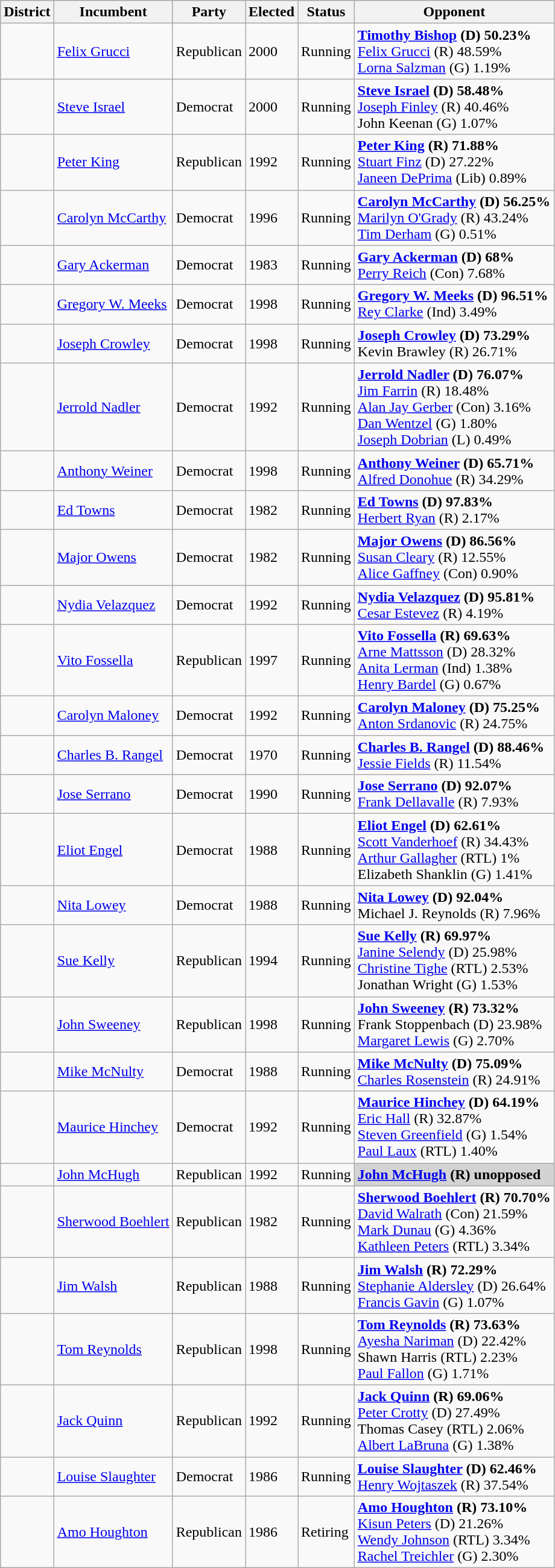<table class=wikitable>
<tr style="background-color:#cccccc;">
<th>District</th>
<th>Incumbent</th>
<th>Party</th>
<th>Elected</th>
<th>Status</th>
<th>Opponent</th>
</tr>
<tr>
<td></td>
<td><a href='#'>Felix Grucci</a></td>
<td>Republican</td>
<td>2000</td>
<td>Running</td>
<td><strong><a href='#'>Timothy Bishop</a> (D) 50.23%</strong><br><a href='#'>Felix Grucci</a> (R) 48.59%<br><a href='#'>Lorna Salzman</a> (G) 1.19%</td>
</tr>
<tr>
<td></td>
<td><a href='#'>Steve Israel</a></td>
<td>Democrat</td>
<td>2000</td>
<td>Running</td>
<td><strong><a href='#'>Steve Israel</a> (D) 58.48%</strong><br><a href='#'>Joseph Finley</a> (R) 40.46%<br>John Keenan (G) 1.07%</td>
</tr>
<tr>
<td></td>
<td><a href='#'>Peter King</a></td>
<td>Republican</td>
<td>1992</td>
<td>Running</td>
<td><strong><a href='#'>Peter King</a> (R) 71.88%</strong><br><a href='#'>Stuart Finz</a> (D) 27.22%<br><a href='#'>Janeen DePrima</a> (Lib) 0.89%</td>
</tr>
<tr>
<td></td>
<td><a href='#'>Carolyn McCarthy</a></td>
<td>Democrat</td>
<td>1996</td>
<td>Running</td>
<td><strong><a href='#'>Carolyn McCarthy</a> (D) 56.25%</strong><br><a href='#'>Marilyn O'Grady</a> (R) 43.24%<br><a href='#'>Tim Derham</a> (G) 0.51%</td>
</tr>
<tr>
<td></td>
<td><a href='#'>Gary Ackerman</a></td>
<td>Democrat</td>
<td>1983</td>
<td>Running</td>
<td><strong><a href='#'>Gary Ackerman</a> (D) 68%</strong><br><a href='#'>Perry Reich</a> (Con) 7.68%</td>
</tr>
<tr>
<td></td>
<td><a href='#'>Gregory W. Meeks</a></td>
<td>Democrat</td>
<td>1998</td>
<td>Running</td>
<td><strong><a href='#'>Gregory W. Meeks</a> (D) 96.51%</strong><br><a href='#'>Rey Clarke</a> (Ind) 3.49%</td>
</tr>
<tr>
<td></td>
<td><a href='#'>Joseph Crowley</a></td>
<td>Democrat</td>
<td>1998</td>
<td>Running</td>
<td><strong><a href='#'>Joseph Crowley</a> (D) 73.29%</strong><br>Kevin Brawley (R) 26.71%</td>
</tr>
<tr>
<td></td>
<td><a href='#'>Jerrold Nadler</a></td>
<td>Democrat</td>
<td>1992</td>
<td>Running</td>
<td><strong><a href='#'>Jerrold Nadler</a> (D) 76.07%</strong><br><a href='#'>Jim Farrin</a> (R) 18.48%<br><a href='#'>Alan Jay Gerber</a> (Con) 3.16%<br><a href='#'>Dan Wentzel</a> (G) 1.80%<br><a href='#'>Joseph Dobrian</a> (L) 0.49%</td>
</tr>
<tr>
<td></td>
<td><a href='#'>Anthony Weiner</a></td>
<td>Democrat</td>
<td>1998</td>
<td>Running</td>
<td><strong><a href='#'>Anthony Weiner</a> (D) 65.71%</strong><br><a href='#'>Alfred Donohue</a> (R) 34.29%</td>
</tr>
<tr>
<td></td>
<td><a href='#'>Ed Towns</a></td>
<td>Democrat</td>
<td>1982</td>
<td>Running</td>
<td><strong><a href='#'>Ed Towns</a> (D) 97.83%</strong><br><a href='#'>Herbert Ryan</a> (R) 2.17%</td>
</tr>
<tr>
<td></td>
<td><a href='#'>Major Owens</a></td>
<td>Democrat</td>
<td>1982</td>
<td>Running</td>
<td><strong><a href='#'>Major Owens</a> (D) 86.56%</strong><br><a href='#'>Susan Cleary</a> (R) 12.55%<br><a href='#'>Alice Gaffney</a> (Con) 0.90%</td>
</tr>
<tr>
<td></td>
<td><a href='#'>Nydia Velazquez</a></td>
<td>Democrat</td>
<td>1992</td>
<td>Running</td>
<td><strong><a href='#'>Nydia Velazquez</a> (D) 95.81%</strong><br><a href='#'>Cesar Estevez</a> (R) 4.19%</td>
</tr>
<tr>
<td></td>
<td><a href='#'>Vito Fossella</a></td>
<td>Republican</td>
<td>1997</td>
<td>Running</td>
<td><strong><a href='#'>Vito Fossella</a> (R) 69.63%</strong><br><a href='#'>Arne Mattsson</a> (D) 28.32%<br><a href='#'>Anita Lerman</a> (Ind) 1.38%<br><a href='#'>Henry Bardel</a> (G) 0.67%</td>
</tr>
<tr>
<td></td>
<td><a href='#'>Carolyn Maloney</a></td>
<td>Democrat</td>
<td>1992</td>
<td>Running</td>
<td><strong><a href='#'>Carolyn Maloney</a> (D) 75.25%</strong><br><a href='#'>Anton Srdanovic</a> (R) 24.75%</td>
</tr>
<tr>
<td></td>
<td><a href='#'>Charles B. Rangel</a></td>
<td>Democrat</td>
<td>1970</td>
<td>Running</td>
<td><strong><a href='#'>Charles B. Rangel</a> (D) 88.46%</strong><br><a href='#'>Jessie Fields</a> (R) 11.54%</td>
</tr>
<tr>
<td></td>
<td><a href='#'>Jose Serrano</a></td>
<td>Democrat</td>
<td>1990</td>
<td>Running</td>
<td><strong><a href='#'>Jose Serrano</a> (D) 92.07%</strong><br><a href='#'>Frank Dellavalle</a> (R) 7.93%</td>
</tr>
<tr>
<td></td>
<td><a href='#'>Eliot Engel</a></td>
<td>Democrat</td>
<td>1988</td>
<td>Running</td>
<td><strong><a href='#'>Eliot Engel</a> (D) 62.61%</strong><br><a href='#'>Scott Vanderhoef</a> (R) 34.43%<br><a href='#'>Arthur Gallagher</a> (RTL) 1%<br>Elizabeth Shanklin (G) 1.41%</td>
</tr>
<tr>
<td></td>
<td><a href='#'>Nita Lowey</a></td>
<td>Democrat</td>
<td>1988</td>
<td>Running</td>
<td><strong><a href='#'>Nita Lowey</a> (D) 92.04%</strong><br>Michael J. Reynolds (R) 7.96%</td>
</tr>
<tr>
<td></td>
<td><a href='#'>Sue Kelly</a></td>
<td>Republican</td>
<td>1994</td>
<td>Running</td>
<td><strong><a href='#'>Sue Kelly</a> (R) 69.97%</strong><br><a href='#'>Janine Selendy</a> (D) 25.98%<br><a href='#'>Christine Tighe</a> (RTL) 2.53%<br>Jonathan Wright (G) 1.53%</td>
</tr>
<tr>
<td></td>
<td><a href='#'>John Sweeney</a></td>
<td>Republican</td>
<td>1998</td>
<td>Running</td>
<td><strong><a href='#'>John Sweeney</a> (R) 73.32%</strong><br>Frank Stoppenbach (D) 23.98%<br><a href='#'>Margaret Lewis</a> (G) 2.70%</td>
</tr>
<tr>
<td></td>
<td><a href='#'>Mike McNulty</a></td>
<td>Democrat</td>
<td>1988</td>
<td>Running</td>
<td><strong><a href='#'>Mike McNulty</a> (D) 75.09%</strong><br><a href='#'>Charles Rosenstein</a> (R) 24.91%</td>
</tr>
<tr>
<td></td>
<td><a href='#'>Maurice Hinchey</a></td>
<td>Democrat</td>
<td>1992</td>
<td>Running</td>
<td><strong><a href='#'>Maurice Hinchey</a> (D) 64.19%</strong><br><a href='#'>Eric Hall</a> (R) 32.87%<br><a href='#'>Steven Greenfield</a> (G) 1.54%<br><a href='#'>Paul Laux</a> (RTL) 1.40%</td>
</tr>
<tr>
<td></td>
<td><a href='#'>John McHugh</a></td>
<td>Republican</td>
<td>1992</td>
<td>Running</td>
<td bgcolor = "lightgrey"><strong><a href='#'>John McHugh</a> (R) unopposed</strong></td>
</tr>
<tr>
<td></td>
<td><a href='#'>Sherwood Boehlert</a></td>
<td>Republican</td>
<td>1982</td>
<td>Running</td>
<td><strong><a href='#'>Sherwood Boehlert</a> (R) 70.70%</strong><br><a href='#'>David Walrath</a> (Con) 21.59%<br><a href='#'>Mark Dunau</a> (G) 4.36%<br><a href='#'>Kathleen Peters</a> (RTL) 3.34%</td>
</tr>
<tr>
<td></td>
<td><a href='#'>Jim Walsh</a></td>
<td>Republican</td>
<td>1988</td>
<td>Running</td>
<td><strong><a href='#'>Jim Walsh</a> (R) 72.29%</strong><br><a href='#'>Stephanie Aldersley</a> (D) 26.64%<br><a href='#'>Francis Gavin</a> (G) 1.07%</td>
</tr>
<tr>
<td></td>
<td><a href='#'>Tom Reynolds</a></td>
<td>Republican</td>
<td>1998</td>
<td>Running</td>
<td><strong><a href='#'>Tom Reynolds</a> (R) 73.63%</strong><br><a href='#'>Ayesha Nariman</a> (D) 22.42%<br>Shawn Harris (RTL) 2.23%<br><a href='#'>Paul Fallon</a> (G) 1.71%</td>
</tr>
<tr>
<td></td>
<td><a href='#'>Jack Quinn</a></td>
<td>Republican</td>
<td>1992</td>
<td>Running</td>
<td><strong><a href='#'>Jack Quinn</a> (R) 69.06%</strong><br><a href='#'>Peter Crotty</a> (D) 27.49%<br>Thomas Casey (RTL) 2.06%<br><a href='#'>Albert LaBruna</a> (G) 1.38%</td>
</tr>
<tr>
<td></td>
<td><a href='#'>Louise Slaughter</a></td>
<td>Democrat</td>
<td>1986</td>
<td>Running</td>
<td><strong><a href='#'>Louise Slaughter</a> (D) 62.46%</strong><br><a href='#'>Henry Wojtaszek</a> (R) 37.54%</td>
</tr>
<tr>
<td></td>
<td><a href='#'>Amo Houghton</a></td>
<td>Republican</td>
<td>1986</td>
<td>Retiring</td>
<td><strong><a href='#'>Amo Houghton</a> (R) 73.10%</strong><br><a href='#'>Kisun Peters</a> (D) 21.26%<br><a href='#'>Wendy Johnson</a> (RTL) 3.34%<br><a href='#'>Rachel Treichler</a> (G) 2.30%</td>
</tr>
</table>
